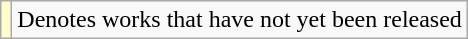<table class="wikitable">
<tr>
<td style="background:#FFFFCC;"></td>
<td>Denotes works that have not yet been released</td>
</tr>
</table>
